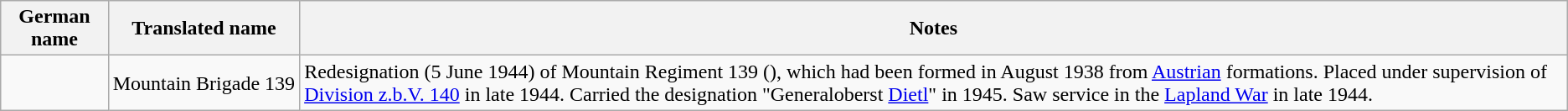<table class="wikitable">
<tr>
<th>German name</th>
<th>Translated name</th>
<th>Notes</th>
</tr>
<tr>
<td style="white-space: nowrap;"></td>
<td style="white-space: nowrap;">Mountain Brigade 139</td>
<td>Redesignation (5 June 1944) of Mountain Regiment 139 (), which had been formed in August 1938 from <a href='#'>Austrian</a> formations. Placed under supervision of <a href='#'>Division z.b.V. 140</a> in late 1944. Carried the designation "Generaloberst <a href='#'>Dietl</a>" in 1945. Saw service in the <a href='#'>Lapland War</a> in late 1944.</td>
</tr>
</table>
